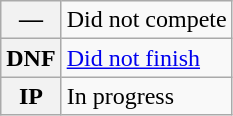<table class="wikitable">
<tr>
<th scope="row">—</th>
<td>Did not compete</td>
</tr>
<tr>
<th scope="row">DNF</th>
<td><a href='#'>Did not finish</a></td>
</tr>
<tr>
<th scope="row">IP</th>
<td>In progress</td>
</tr>
</table>
